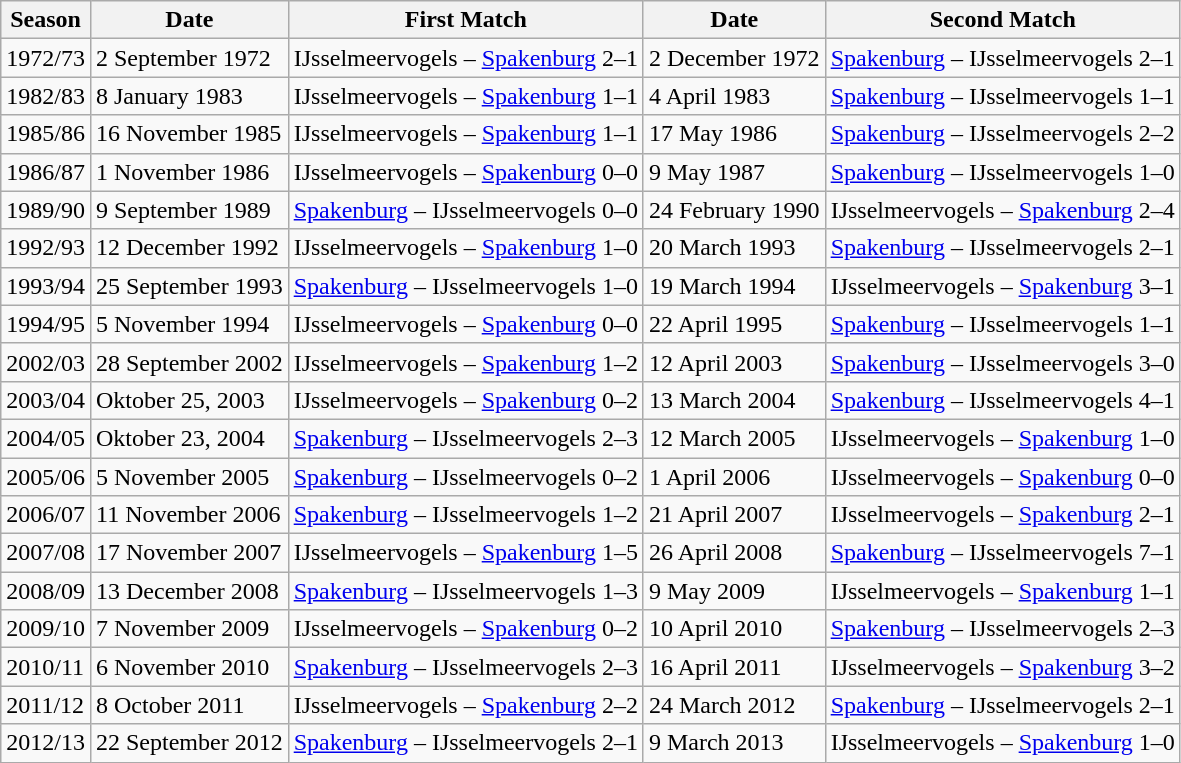<table class="wikitable">
<tr>
<th>Season</th>
<th>Date</th>
<th>First Match</th>
<th>Date</th>
<th>Second Match</th>
</tr>
<tr>
<td>1972/73</td>
<td>2 September 1972</td>
<td>IJsselmeervogels – <a href='#'>Spakenburg</a> 2–1</td>
<td>2 December 1972</td>
<td><a href='#'>Spakenburg</a> – IJsselmeervogels 2–1</td>
</tr>
<tr>
<td>1982/83</td>
<td>8 January 1983</td>
<td>IJsselmeervogels – <a href='#'>Spakenburg</a> 1–1</td>
<td>4 April 1983</td>
<td><a href='#'>Spakenburg</a> – IJsselmeervogels 1–1</td>
</tr>
<tr>
<td>1985/86</td>
<td>16 November 1985</td>
<td>IJsselmeervogels – <a href='#'>Spakenburg</a> 1–1</td>
<td>17 May 1986</td>
<td><a href='#'>Spakenburg</a> – IJsselmeervogels 2–2</td>
</tr>
<tr>
<td>1986/87</td>
<td>1 November 1986</td>
<td>IJsselmeervogels – <a href='#'>Spakenburg</a> 0–0</td>
<td>9 May 1987</td>
<td><a href='#'>Spakenburg</a> – IJsselmeervogels 1–0</td>
</tr>
<tr>
<td>1989/90</td>
<td>9 September 1989</td>
<td><a href='#'>Spakenburg</a> – IJsselmeervogels 0–0</td>
<td>24 February 1990</td>
<td>IJsselmeervogels – <a href='#'>Spakenburg</a> 2–4</td>
</tr>
<tr>
<td>1992/93</td>
<td>12 December 1992</td>
<td>IJsselmeervogels – <a href='#'>Spakenburg</a> 1–0</td>
<td>20 March 1993</td>
<td><a href='#'>Spakenburg</a> – IJsselmeervogels 2–1</td>
</tr>
<tr>
<td>1993/94</td>
<td>25 September 1993</td>
<td><a href='#'>Spakenburg</a> – IJsselmeervogels 1–0</td>
<td>19 March 1994</td>
<td>IJsselmeervogels – <a href='#'>Spakenburg</a> 3–1</td>
</tr>
<tr>
<td>1994/95</td>
<td>5 November 1994</td>
<td>IJsselmeervogels – <a href='#'>Spakenburg</a> 0–0</td>
<td>22 April 1995</td>
<td><a href='#'>Spakenburg</a> – IJsselmeervogels 1–1</td>
</tr>
<tr>
<td>2002/03</td>
<td>28 September 2002</td>
<td>IJsselmeervogels – <a href='#'>Spakenburg</a> 1–2</td>
<td>12 April 2003</td>
<td><a href='#'>Spakenburg</a> – IJsselmeervogels 3–0</td>
</tr>
<tr>
<td>2003/04</td>
<td>Oktober 25, 2003</td>
<td>IJsselmeervogels – <a href='#'>Spakenburg</a> 0–2</td>
<td>13 March 2004</td>
<td><a href='#'>Spakenburg</a> – IJsselmeervogels 4–1</td>
</tr>
<tr>
<td>2004/05</td>
<td>Oktober 23, 2004</td>
<td><a href='#'>Spakenburg</a> – IJsselmeervogels 2–3</td>
<td>12 March 2005</td>
<td>IJsselmeervogels – <a href='#'>Spakenburg</a> 1–0</td>
</tr>
<tr>
<td>2005/06</td>
<td>5 November 2005</td>
<td><a href='#'>Spakenburg</a> – IJsselmeervogels 0–2</td>
<td>1 April 2006</td>
<td>IJsselmeervogels – <a href='#'>Spakenburg</a> 0–0</td>
</tr>
<tr>
<td>2006/07</td>
<td>11 November 2006</td>
<td><a href='#'>Spakenburg</a> – IJsselmeervogels 1–2</td>
<td>21 April 2007</td>
<td>IJsselmeervogels – <a href='#'>Spakenburg</a> 2–1</td>
</tr>
<tr>
<td>2007/08</td>
<td>17 November 2007</td>
<td>IJsselmeervogels – <a href='#'>Spakenburg</a> 1–5</td>
<td>26 April 2008</td>
<td><a href='#'>Spakenburg</a> – IJsselmeervogels 7–1</td>
</tr>
<tr>
<td>2008/09</td>
<td>13 December 2008</td>
<td><a href='#'>Spakenburg</a> – IJsselmeervogels 1–3</td>
<td>9 May 2009</td>
<td>IJsselmeervogels – <a href='#'>Spakenburg</a> 1–1</td>
</tr>
<tr>
<td>2009/10</td>
<td>7 November 2009</td>
<td>IJsselmeervogels – <a href='#'>Spakenburg</a> 0–2</td>
<td>10 April 2010</td>
<td><a href='#'>Spakenburg</a> – IJsselmeervogels 2–3</td>
</tr>
<tr>
<td>2010/11</td>
<td>6 November 2010</td>
<td><a href='#'>Spakenburg</a> – IJsselmeervogels 2–3</td>
<td>16 April 2011</td>
<td>IJsselmeervogels – <a href='#'>Spakenburg</a> 3–2</td>
</tr>
<tr>
<td>2011/12</td>
<td>8 October 2011</td>
<td>IJsselmeervogels – <a href='#'>Spakenburg</a> 2–2</td>
<td>24 March 2012</td>
<td><a href='#'>Spakenburg</a> – IJsselmeervogels 2–1</td>
</tr>
<tr>
<td>2012/13</td>
<td>22 September 2012</td>
<td><a href='#'>Spakenburg</a> – IJsselmeervogels 2–1</td>
<td>9 March 2013</td>
<td>IJsselmeervogels – <a href='#'>Spakenburg</a> 1–0</td>
</tr>
</table>
